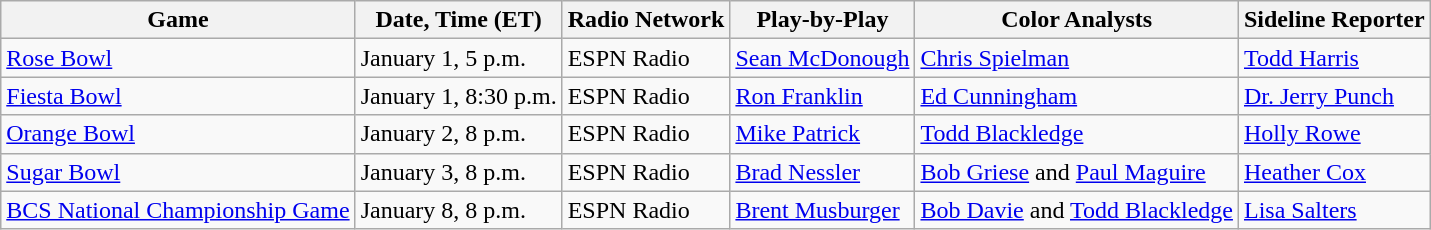<table class="wikitable">
<tr>
<th>Game</th>
<th>Date, Time (ET)</th>
<th>Radio Network</th>
<th>Play-by-Play</th>
<th>Color Analysts</th>
<th>Sideline Reporter</th>
</tr>
<tr>
<td><a href='#'>Rose Bowl</a></td>
<td>January 1, 5 p.m.</td>
<td>ESPN Radio</td>
<td><a href='#'>Sean McDonough</a></td>
<td><a href='#'>Chris Spielman</a></td>
<td><a href='#'>Todd Harris</a></td>
</tr>
<tr>
<td><a href='#'>Fiesta Bowl</a></td>
<td>January 1, 8:30 p.m.</td>
<td>ESPN Radio</td>
<td><a href='#'>Ron Franklin</a></td>
<td><a href='#'>Ed Cunningham</a></td>
<td><a href='#'>Dr. Jerry Punch</a></td>
</tr>
<tr>
<td><a href='#'>Orange Bowl</a></td>
<td>January 2, 8 p.m.</td>
<td>ESPN Radio</td>
<td><a href='#'>Mike Patrick</a></td>
<td><a href='#'>Todd Blackledge</a></td>
<td><a href='#'>Holly Rowe</a></td>
</tr>
<tr>
<td><a href='#'>Sugar Bowl</a></td>
<td>January 3, 8 p.m.</td>
<td>ESPN Radio</td>
<td><a href='#'>Brad Nessler</a></td>
<td><a href='#'>Bob Griese</a> and <a href='#'>Paul Maguire</a></td>
<td><a href='#'>Heather Cox</a></td>
</tr>
<tr>
<td><a href='#'>BCS National Championship Game</a></td>
<td>January 8, 8 p.m.</td>
<td>ESPN Radio</td>
<td><a href='#'>Brent Musburger</a></td>
<td><a href='#'>Bob Davie</a> and <a href='#'>Todd Blackledge</a></td>
<td><a href='#'>Lisa Salters</a></td>
</tr>
</table>
